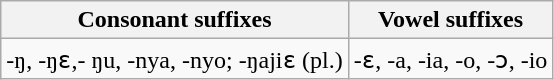<table class="wikitable">
<tr>
<th>Consonant suffixes</th>
<th>Vowel suffixes</th>
</tr>
<tr>
<td>-ŋ, -ŋɛ,- ŋu, -nya, -nyo; -ŋajiɛ (pl.)</td>
<td>-ɛ, -a, -ia, -o, -ɔ, -io</td>
</tr>
</table>
